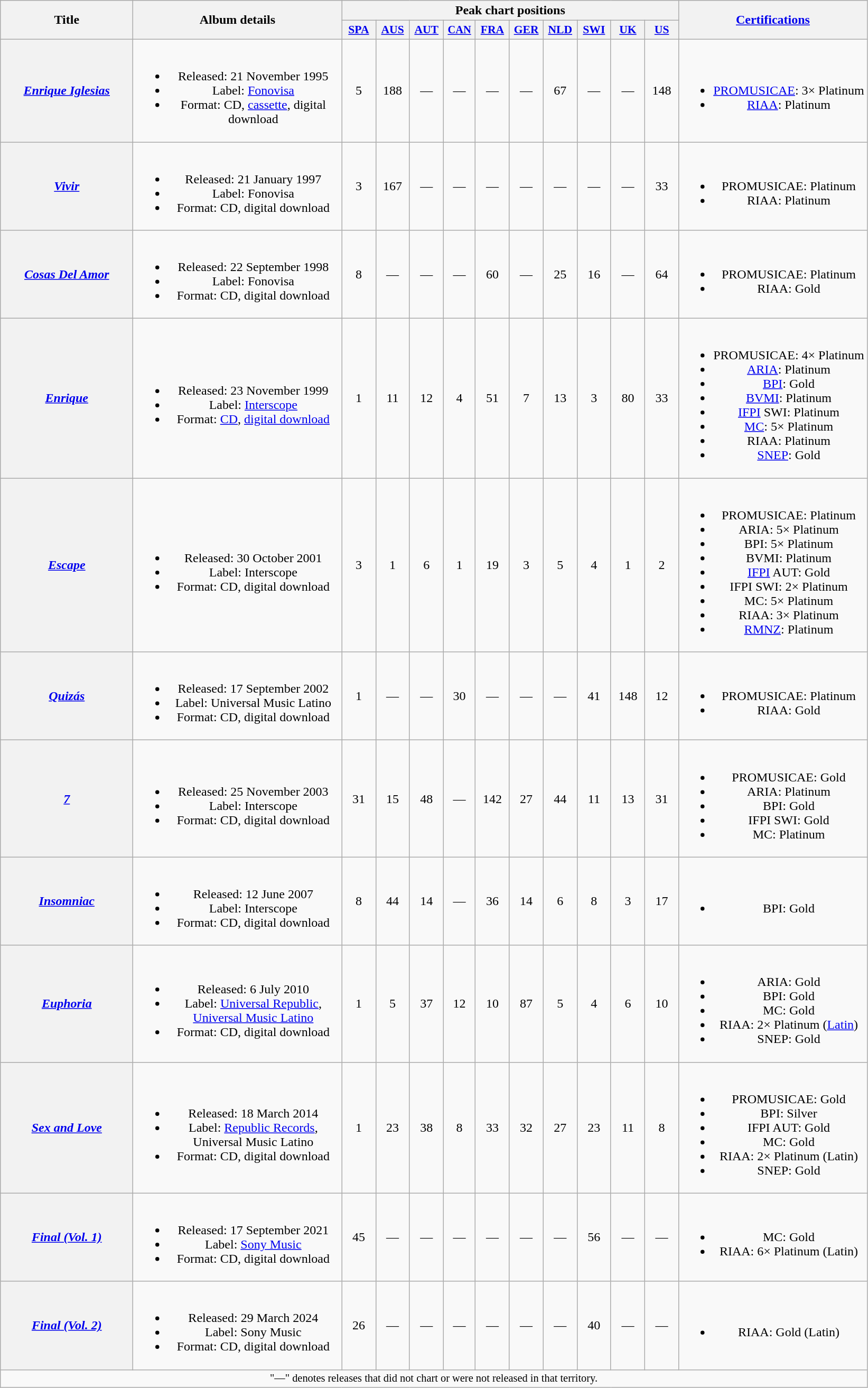<table class="wikitable plainrowheaders" style="text-align:center;" border="1">
<tr>
<th scope="col" rowspan="2" style="width:10em;">Title</th>
<th scope="col" rowspan="2" style="width:16em;">Album details</th>
<th scope="col" colspan="10">Peak chart positions</th>
<th scope="col" rowspan="2"><a href='#'>Certifications</a></th>
</tr>
<tr>
<th scope="col" style="width:2.5em;font-size:90%;"><a href='#'>SPA</a><br></th>
<th scope="col" style="width:2.5em;font-size:90%;"><a href='#'>AUS</a><br></th>
<th scope="col" style="width:2.5em;font-size:90%;"><a href='#'>AUT</a><br></th>
<th scope="col" style="width:2.5em;font-size:85%;"><a href='#'>CAN</a><br></th>
<th scope="col" style="width:2.5em;font-size:90%;"><a href='#'>FRA</a><br></th>
<th scope="col" style="width:2.5em;font-size:90%;"><a href='#'>GER</a><br></th>
<th scope="col" style="width:2.5em;font-size:90%;"><a href='#'>NLD</a><br></th>
<th scope="col" style="width:2.5em;font-size:90%;"><a href='#'>SWI</a><br></th>
<th scope="col" style="width:2.5em;font-size:90%;"><a href='#'>UK</a><br></th>
<th scope="col" style="width:2.5em;font-size:90%;"><a href='#'>US</a><br></th>
</tr>
<tr>
<th scope="row"><em><a href='#'>Enrique Iglesias</a></em></th>
<td><br><ul><li>Released: 21 November 1995</li><li>Label: <a href='#'>Fonovisa</a></li><li>Format: CD, <a href='#'>cassette</a>, digital<br>download</li></ul></td>
<td>5</td>
<td>188</td>
<td>—</td>
<td>—</td>
<td>—</td>
<td>—</td>
<td>67</td>
<td>—</td>
<td>—</td>
<td>148</td>
<td><br><ul><li><a href='#'>PROMUSICAE</a>: 3× Platinum</li><li><a href='#'>RIAA</a>: Platinum</li></ul></td>
</tr>
<tr>
<th scope="row"><em><a href='#'>Vivir</a></em></th>
<td><br><ul><li>Released: 21 January 1997</li><li>Label: Fonovisa</li><li>Format: CD, digital download</li></ul></td>
<td>3</td>
<td>167</td>
<td>—</td>
<td>—</td>
<td>—</td>
<td>—</td>
<td>—</td>
<td>—</td>
<td>—</td>
<td>33</td>
<td><br><ul><li>PROMUSICAE: Platinum</li><li>RIAA: Platinum</li></ul></td>
</tr>
<tr>
<th scope="row"><em><a href='#'>Cosas Del Amor</a></em></th>
<td><br><ul><li>Released: 22 September 1998</li><li>Label: Fonovisa</li><li>Format: CD, digital download</li></ul></td>
<td>8</td>
<td>—</td>
<td>—</td>
<td>—</td>
<td>60</td>
<td>—</td>
<td>25</td>
<td>16</td>
<td>—</td>
<td>64</td>
<td><br><ul><li>PROMUSICAE: Platinum</li><li>RIAA: Gold</li></ul></td>
</tr>
<tr>
<th scope="row"><em><a href='#'>Enrique</a></em></th>
<td><br><ul><li>Released: 23 November 1999</li><li>Label: <a href='#'>Interscope</a></li><li>Format: <a href='#'>CD</a>, <a href='#'>digital download</a></li></ul></td>
<td>1</td>
<td>11</td>
<td>12</td>
<td>4</td>
<td>51</td>
<td>7</td>
<td>13</td>
<td>3</td>
<td>80</td>
<td>33</td>
<td><br><ul><li>PROMUSICAE: 4× Platinum</li><li><a href='#'>ARIA</a>: Platinum</li><li><a href='#'>BPI</a>: Gold</li><li><a href='#'>BVMI</a>: Platinum</li><li><a href='#'>IFPI</a> SWI: Platinum</li><li><a href='#'>MC</a>: 5× Platinum</li><li>RIAA: Platinum</li><li><a href='#'>SNEP</a>: Gold</li></ul></td>
</tr>
<tr>
<th scope="row"><em><a href='#'>Escape</a></em></th>
<td><br><ul><li>Released: 30 October 2001</li><li>Label: Interscope</li><li>Format: CD, digital download</li></ul></td>
<td>3</td>
<td>1</td>
<td>6</td>
<td>1</td>
<td>19</td>
<td>3</td>
<td>5</td>
<td>4</td>
<td>1</td>
<td>2</td>
<td><br><ul><li>PROMUSICAE: Platinum</li><li>ARIA: 5× Platinum</li><li>BPI: 5× Platinum</li><li>BVMI: Platinum</li><li><a href='#'>IFPI</a> AUT: Gold</li><li>IFPI SWI: 2× Platinum</li><li>MC: 5× Platinum</li><li>RIAA: 3× Platinum</li><li><a href='#'>RMNZ</a>: Platinum</li></ul></td>
</tr>
<tr>
<th scope="row"><em><a href='#'>Quizás</a></em></th>
<td><br><ul><li>Released: 17 September 2002</li><li>Label: Universal Music Latino</li><li>Format: CD, digital download</li></ul></td>
<td>1</td>
<td>—</td>
<td>—</td>
<td>30</td>
<td>—</td>
<td>—</td>
<td>—</td>
<td>41</td>
<td>148</td>
<td>12</td>
<td><br><ul><li>PROMUSICAE: Platinum</li><li>RIAA: Gold</li></ul></td>
</tr>
<tr>
<th scope="row"><em><a href='#'>7</a></em></th>
<td><br><ul><li>Released: 25 November 2003</li><li>Label: Interscope</li><li>Format: CD, digital download</li></ul></td>
<td>31</td>
<td>15</td>
<td>48</td>
<td>—</td>
<td>142</td>
<td>27</td>
<td>44</td>
<td>11</td>
<td>13</td>
<td>31</td>
<td><br><ul><li>PROMUSICAE: Gold</li><li>ARIA: Platinum</li><li>BPI: Gold</li><li>IFPI SWI: Gold</li><li>MC: Platinum</li></ul></td>
</tr>
<tr>
<th scope="row"><em><a href='#'>Insomniac</a></em></th>
<td><br><ul><li>Released: 12 June 2007</li><li>Label: Interscope</li><li>Format: CD, digital download</li></ul></td>
<td>8</td>
<td>44</td>
<td>14</td>
<td>—</td>
<td>36</td>
<td>14</td>
<td>6</td>
<td>8</td>
<td>3</td>
<td>17</td>
<td><br><ul><li>BPI: Gold</li></ul></td>
</tr>
<tr>
<th scope="row"><em><a href='#'>Euphoria</a></em></th>
<td><br><ul><li>Released: 6 July 2010</li><li>Label: <a href='#'>Universal Republic</a>,<br><a href='#'>Universal Music Latino</a></li><li>Format: CD, digital download</li></ul></td>
<td>1</td>
<td>5</td>
<td>37</td>
<td>12</td>
<td>10</td>
<td>87</td>
<td>5</td>
<td>4</td>
<td>6</td>
<td>10</td>
<td><br><ul><li>ARIA: Gold</li><li>BPI: Gold</li><li>MC: Gold</li><li>RIAA: 2× Platinum (<a href='#'>Latin</a>)</li><li>SNEP: Gold</li></ul></td>
</tr>
<tr>
<th scope="row"><em><a href='#'>Sex and Love</a></em></th>
<td><br><ul><li>Released: 18 March 2014</li><li>Label: <a href='#'>Republic Records</a>,<br>Universal Music Latino</li><li>Format:  CD, digital download</li></ul></td>
<td>1</td>
<td>23</td>
<td>38</td>
<td>8</td>
<td>33</td>
<td>32</td>
<td>27</td>
<td>23</td>
<td>11</td>
<td>8</td>
<td><br><ul><li>PROMUSICAE: Gold</li><li>BPI: Silver</li><li>IFPI AUT: Gold</li><li>MC: Gold</li><li>RIAA: 2× Platinum (Latin)</li><li>SNEP: Gold</li></ul></td>
</tr>
<tr>
<th scope="row"><em><a href='#'>Final (Vol. 1)</a></em></th>
<td><br><ul><li>Released: 17 September 2021</li><li>Label: <a href='#'>Sony Music</a></li><li>Format:  CD, digital download</li></ul></td>
<td>45</td>
<td>—</td>
<td>—</td>
<td>—</td>
<td>—</td>
<td>—</td>
<td>—</td>
<td>56</td>
<td>—</td>
<td>—</td>
<td><br><ul><li>MC: Gold</li><li>RIAA: 6× Platinum (Latin)</li></ul></td>
</tr>
<tr>
<th scope="row"><em><a href='#'>Final (Vol. 2)</a></em></th>
<td><br><ul><li>Released: 29 March 2024</li><li>Label: Sony Music</li><li>Format: CD, digital download</li></ul></td>
<td>26</td>
<td>—</td>
<td>—</td>
<td>—</td>
<td>—</td>
<td>—</td>
<td>—</td>
<td>40</td>
<td>—</td>
<td>—</td>
<td><br><ul><li>RIAA: Gold (Latin)</li></ul></td>
</tr>
<tr>
<td colspan="13" align="center" style="font-size:85%">"—" denotes releases that did not chart or were not released in that territory.</td>
</tr>
</table>
